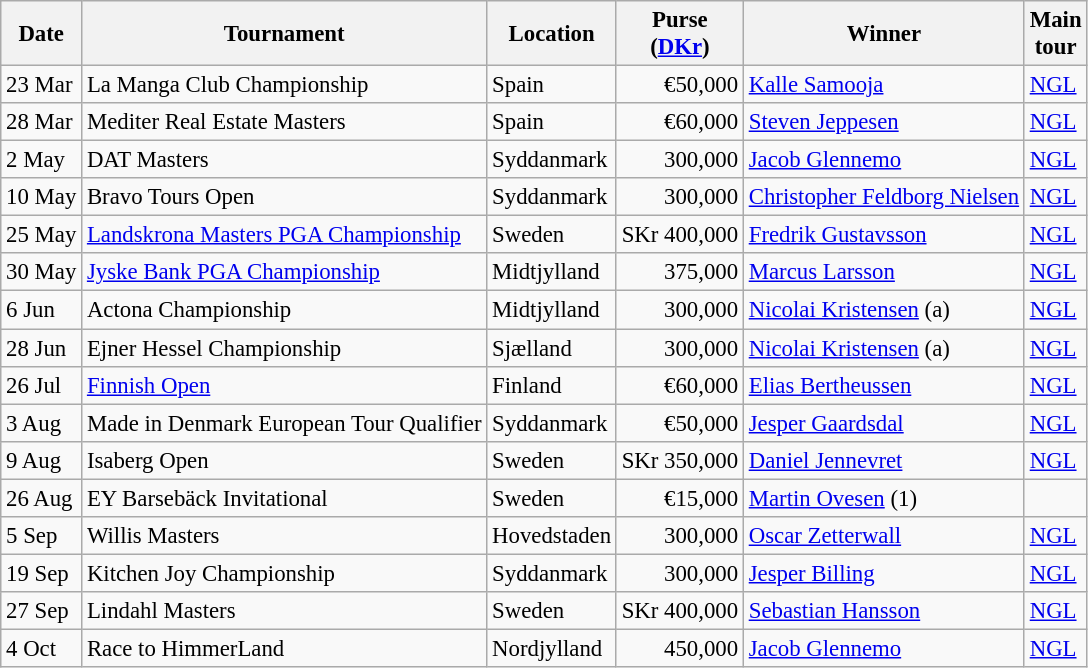<table class="wikitable" style="font-size:95%;">
<tr>
<th>Date</th>
<th>Tournament</th>
<th>Location</th>
<th>Purse<br>(<a href='#'>DKr</a>)</th>
<th>Winner</th>
<th>Main<br>tour</th>
</tr>
<tr>
<td>23 Mar</td>
<td>La Manga Club Championship</td>
<td>Spain</td>
<td align=right>€50,000</td>
<td> <a href='#'>Kalle Samooja</a></td>
<td><a href='#'>NGL</a></td>
</tr>
<tr>
<td>28 Mar</td>
<td>Mediter Real Estate Masters</td>
<td>Spain</td>
<td align=right>€60,000</td>
<td> <a href='#'>Steven Jeppesen</a></td>
<td><a href='#'>NGL</a></td>
</tr>
<tr>
<td>2 May</td>
<td>DAT Masters</td>
<td>Syddanmark</td>
<td align=right>300,000</td>
<td> <a href='#'>Jacob Glennemo</a></td>
<td><a href='#'>NGL</a></td>
</tr>
<tr>
<td>10 May</td>
<td>Bravo Tours Open</td>
<td>Syddanmark</td>
<td align=right>300,000</td>
<td> <a href='#'>Christopher Feldborg Nielsen</a></td>
<td><a href='#'>NGL</a></td>
</tr>
<tr>
<td>25 May</td>
<td><a href='#'>Landskrona Masters PGA Championship</a></td>
<td>Sweden</td>
<td align=right>SKr 400,000</td>
<td> <a href='#'>Fredrik Gustavsson</a></td>
<td><a href='#'>NGL</a></td>
</tr>
<tr>
<td>30 May</td>
<td><a href='#'>Jyske Bank PGA Championship</a></td>
<td>Midtjylland</td>
<td align=right>375,000</td>
<td> <a href='#'>Marcus Larsson</a></td>
<td><a href='#'>NGL</a></td>
</tr>
<tr>
<td>6 Jun</td>
<td>Actona Championship</td>
<td>Midtjylland</td>
<td align=right>300,000</td>
<td> <a href='#'>Nicolai Kristensen</a> (a)</td>
<td><a href='#'>NGL</a></td>
</tr>
<tr>
<td>28 Jun</td>
<td>Ejner Hessel Championship</td>
<td>Sjælland</td>
<td align=right>300,000</td>
<td> <a href='#'>Nicolai Kristensen</a> (a)</td>
<td><a href='#'>NGL</a></td>
</tr>
<tr>
<td>26 Jul</td>
<td><a href='#'>Finnish Open</a></td>
<td>Finland</td>
<td align=right>€60,000</td>
<td> <a href='#'>Elias Bertheussen</a></td>
<td><a href='#'>NGL</a></td>
</tr>
<tr>
<td>3 Aug</td>
<td>Made in Denmark European Tour Qualifier</td>
<td>Syddanmark</td>
<td align=right>€50,000</td>
<td> <a href='#'>Jesper Gaardsdal</a></td>
<td><a href='#'>NGL</a></td>
</tr>
<tr>
<td>9 Aug</td>
<td>Isaberg Open</td>
<td>Sweden</td>
<td align=right>SKr 350,000</td>
<td> <a href='#'>Daniel Jennevret</a></td>
<td><a href='#'>NGL</a></td>
</tr>
<tr>
<td>26 Aug</td>
<td>EY Barsebäck Invitational</td>
<td>Sweden</td>
<td align=right>€15,000</td>
<td> <a href='#'>Martin Ovesen</a> (1)</td>
<td></td>
</tr>
<tr>
<td>5 Sep</td>
<td>Willis Masters</td>
<td>Hovedstaden</td>
<td align=right>300,000</td>
<td> <a href='#'>Oscar Zetterwall</a></td>
<td><a href='#'>NGL</a></td>
</tr>
<tr>
<td>19 Sep</td>
<td>Kitchen Joy Championship</td>
<td>Syddanmark</td>
<td align=right>300,000</td>
<td> <a href='#'>Jesper Billing</a></td>
<td><a href='#'>NGL</a></td>
</tr>
<tr>
<td>27 Sep</td>
<td>Lindahl Masters</td>
<td>Sweden</td>
<td align=right>SKr 400,000</td>
<td> <a href='#'>Sebastian Hansson</a></td>
<td><a href='#'>NGL</a></td>
</tr>
<tr>
<td>4 Oct</td>
<td>Race to HimmerLand</td>
<td>Nordjylland</td>
<td align=right>450,000</td>
<td> <a href='#'>Jacob Glennemo</a></td>
<td><a href='#'>NGL</a></td>
</tr>
</table>
